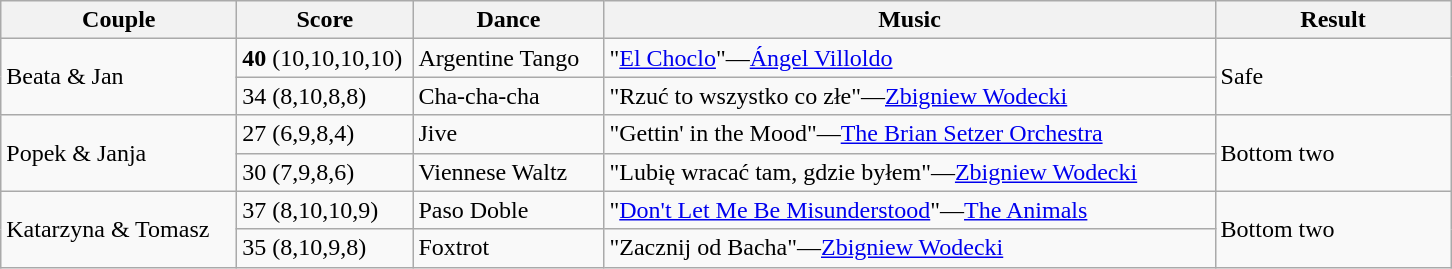<table class="wikitable">
<tr>
<th width="150">Couple<br></th>
<th width="110">Score</th>
<th width="120">Dance</th>
<th width="400">Music</th>
<th width="150">Result</th>
</tr>
<tr>
<td rowspan="2">Beata & Jan<br></td>
<td><strong>40</strong> (10,10,10,10)</td>
<td>Argentine Tango</td>
<td>"<a href='#'>El Choclo</a>"—<a href='#'>Ángel Villoldo</a></td>
<td rowspan="2">Safe</td>
</tr>
<tr>
<td>34 (8,10,8,8)</td>
<td>Cha-cha-cha</td>
<td>"Rzuć to wszystko co złe"—<a href='#'>Zbigniew Wodecki</a></td>
</tr>
<tr>
<td rowspan="2">Popek & Janja<br></td>
<td>27 (6,9,8,4)</td>
<td>Jive</td>
<td>"Gettin' in the Mood"—<a href='#'>The Brian Setzer Orchestra</a></td>
<td rowspan="2">Bottom two</td>
</tr>
<tr>
<td>30 (7,9,8,6)</td>
<td>Viennese Waltz</td>
<td>"Lubię wracać tam, gdzie byłem"—<a href='#'>Zbigniew Wodecki</a></td>
</tr>
<tr>
<td rowspan="2">Katarzyna & Tomasz<br></td>
<td>37 (8,10,10,9)</td>
<td>Paso Doble</td>
<td>"<a href='#'>Don't Let Me Be Misunderstood</a>"—<a href='#'>The Animals</a></td>
<td rowspan="2">Bottom two</td>
</tr>
<tr>
<td>35 (8,10,9,8)</td>
<td>Foxtrot</td>
<td>"Zacznij od Bacha"—<a href='#'>Zbigniew Wodecki</a></td>
</tr>
</table>
